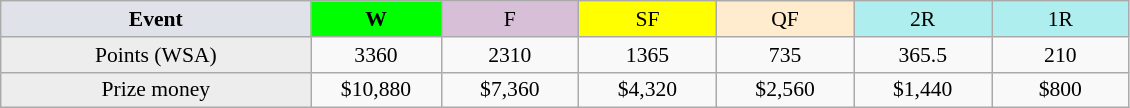<table class=wikitable style=font-size:90%;text-align:center>
<tr>
<td width=200 colspan=1 bgcolor=#dfe2e9><strong>Event</strong></td>
<td width=80 bgcolor=lime><strong>W</strong></td>
<td width=85 bgcolor=#D8BFD8>F</td>
<td width=85 bgcolor=#FFFF00>SF</td>
<td width=85 bgcolor=#ffebcd>QF</td>
<td width=85 bgcolor=#afeeee>2R</td>
<td width=85 bgcolor=#afeeee>1R</td>
</tr>
<tr>
<td bgcolor=#EDEDED>Points (WSA)</td>
<td>3360</td>
<td>2310</td>
<td>1365</td>
<td>735</td>
<td>365.5</td>
<td>210</td>
</tr>
<tr>
<td bgcolor=#EDEDED>Prize money</td>
<td>$10,880</td>
<td>$7,360</td>
<td>$4,320</td>
<td>$2,560</td>
<td>$1,440</td>
<td>$800</td>
</tr>
</table>
